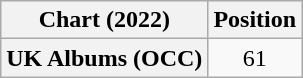<table class="wikitable plainrowheaders" style="text-align:center">
<tr>
<th scope="col">Chart (2022)</th>
<th scope="col">Position</th>
</tr>
<tr>
<th scope="row">UK Albums (OCC)</th>
<td>61</td>
</tr>
</table>
